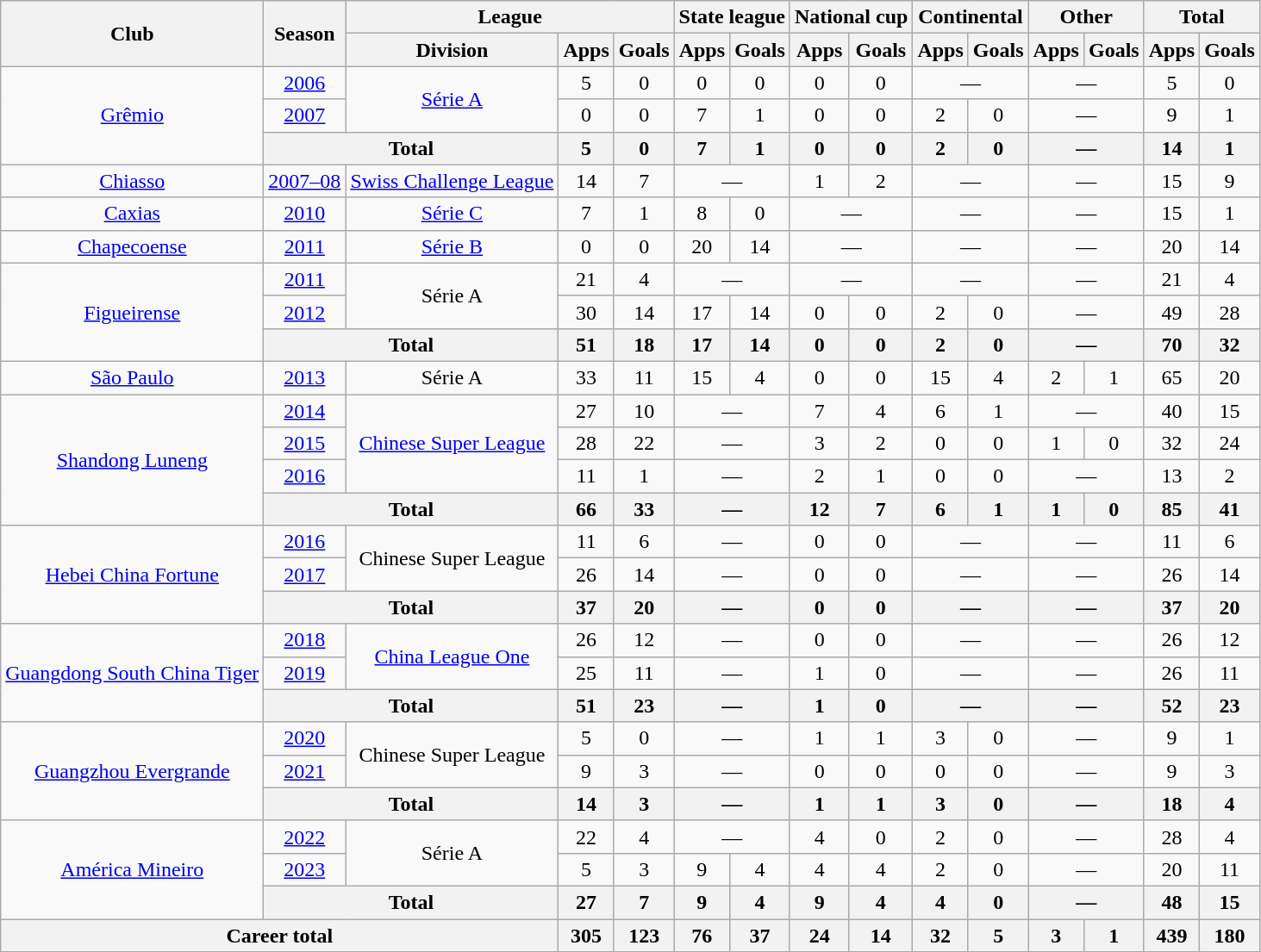<table class="wikitable" style="text-align: center;">
<tr>
<th rowspan=2>Club</th>
<th rowspan=2>Season</th>
<th colspan=3>League</th>
<th colspan=2>State league</th>
<th colspan=2>National cup</th>
<th colspan=2>Continental</th>
<th colspan=2>Other</th>
<th colspan=2>Total</th>
</tr>
<tr>
<th>Division</th>
<th>Apps</th>
<th>Goals</th>
<th>Apps</th>
<th>Goals</th>
<th>Apps</th>
<th>Goals</th>
<th>Apps</th>
<th>Goals</th>
<th>Apps</th>
<th>Goals</th>
<th>Apps</th>
<th>Goals</th>
</tr>
<tr>
<td rowspan=3><a href='#'>Grêmio</a></td>
<td><a href='#'>2006</a></td>
<td rowspan=2><a href='#'>Série A</a></td>
<td>5</td>
<td>0</td>
<td>0</td>
<td>0</td>
<td>0</td>
<td>0</td>
<td colspan=2>—</td>
<td colspan=2>—</td>
<td>5</td>
<td>0</td>
</tr>
<tr>
<td><a href='#'>2007</a></td>
<td>0</td>
<td>0</td>
<td>7</td>
<td>1</td>
<td>0</td>
<td>0</td>
<td>2</td>
<td>0</td>
<td colspan=2>—</td>
<td>9</td>
<td>1</td>
</tr>
<tr>
<th colspan="2">Total</th>
<th>5</th>
<th>0</th>
<th>7</th>
<th>1</th>
<th>0</th>
<th>0</th>
<th>2</th>
<th>0</th>
<th colspan=2>—</th>
<th>14</th>
<th>1</th>
</tr>
<tr>
<td><a href='#'>Chiasso</a></td>
<td><a href='#'>2007–08</a></td>
<td><a href='#'>Swiss Challenge League</a></td>
<td>14</td>
<td>7</td>
<td colspan=2>—</td>
<td>1</td>
<td>2</td>
<td colspan=2>—</td>
<td colspan=2>—</td>
<td>15</td>
<td>9</td>
</tr>
<tr>
<td><a href='#'>Caxias</a></td>
<td><a href='#'>2010</a></td>
<td><a href='#'>Série C</a></td>
<td>7</td>
<td>1</td>
<td>8</td>
<td>0</td>
<td colspan=2>—</td>
<td colspan=2>—</td>
<td colspan=2>—</td>
<td>15</td>
<td>1</td>
</tr>
<tr>
<td><a href='#'>Chapecoense</a></td>
<td><a href='#'>2011</a></td>
<td><a href='#'>Série B</a></td>
<td>0</td>
<td>0</td>
<td>20</td>
<td>14</td>
<td colspan=2>—</td>
<td colspan=2>—</td>
<td colspan=2>—</td>
<td>20</td>
<td>14</td>
</tr>
<tr>
<td rowspan=3><a href='#'>Figueirense</a></td>
<td><a href='#'>2011</a></td>
<td rowspan=2>Série A</td>
<td>21</td>
<td>4</td>
<td colspan=2>—</td>
<td colspan=2>—</td>
<td colspan=2>—</td>
<td colspan=2>—</td>
<td>21</td>
<td>4</td>
</tr>
<tr>
<td><a href='#'>2012</a></td>
<td>30</td>
<td>14</td>
<td>17</td>
<td>14</td>
<td>0</td>
<td>0</td>
<td>2</td>
<td>0</td>
<td colspan=2>—</td>
<td>49</td>
<td>28</td>
</tr>
<tr>
<th colspan="2">Total</th>
<th>51</th>
<th>18</th>
<th>17</th>
<th>14</th>
<th>0</th>
<th>0</th>
<th>2</th>
<th>0</th>
<th colspan=2>—</th>
<th>70</th>
<th>32</th>
</tr>
<tr>
<td><a href='#'>São Paulo</a></td>
<td><a href='#'>2013</a></td>
<td>Série A</td>
<td>33</td>
<td>11</td>
<td>15</td>
<td>4</td>
<td>0</td>
<td>0</td>
<td>15</td>
<td>4</td>
<td>2</td>
<td>1</td>
<td>65</td>
<td>20</td>
</tr>
<tr>
<td rowspan=4><a href='#'>Shandong Luneng</a></td>
<td><a href='#'>2014</a></td>
<td rowspan=3><a href='#'>Chinese Super League</a></td>
<td>27</td>
<td>10</td>
<td colspan=2>—</td>
<td>7</td>
<td>4</td>
<td>6</td>
<td>1</td>
<td colspan=2>—</td>
<td>40</td>
<td>15</td>
</tr>
<tr>
<td><a href='#'>2015</a></td>
<td>28</td>
<td>22</td>
<td colspan=2>—</td>
<td>3</td>
<td>2</td>
<td>0</td>
<td>0</td>
<td>1</td>
<td>0</td>
<td>32</td>
<td>24</td>
</tr>
<tr>
<td><a href='#'>2016</a></td>
<td>11</td>
<td>1</td>
<td colspan=2>—</td>
<td>2</td>
<td>1</td>
<td>0</td>
<td>0</td>
<td colspan=2>—</td>
<td>13</td>
<td>2</td>
</tr>
<tr>
<th colspan="2">Total</th>
<th>66</th>
<th>33</th>
<th colspan=2>—</th>
<th>12</th>
<th>7</th>
<th>6</th>
<th>1</th>
<th>1</th>
<th>0</th>
<th>85</th>
<th>41</th>
</tr>
<tr>
<td rowspan=3><a href='#'>Hebei China Fortune</a></td>
<td><a href='#'>2016</a></td>
<td rowspan=2>Chinese Super League</td>
<td>11</td>
<td>6</td>
<td colspan=2>—</td>
<td>0</td>
<td>0</td>
<td colspan=2>—</td>
<td colspan=2>—</td>
<td>11</td>
<td>6</td>
</tr>
<tr>
<td><a href='#'>2017</a></td>
<td>26</td>
<td>14</td>
<td colspan=2>—</td>
<td>0</td>
<td>0</td>
<td colspan=2>—</td>
<td colspan=2>—</td>
<td>26</td>
<td>14</td>
</tr>
<tr>
<th colspan="2">Total</th>
<th>37</th>
<th>20</th>
<th colspan=2>—</th>
<th>0</th>
<th>0</th>
<th colspan=2>—</th>
<th colspan=2>—</th>
<th>37</th>
<th>20</th>
</tr>
<tr>
<td rowspan=3><a href='#'>Guangdong South China Tiger</a></td>
<td><a href='#'>2018</a></td>
<td rowspan=2><a href='#'>China League One</a></td>
<td>26</td>
<td>12</td>
<td colspan=2>—</td>
<td>0</td>
<td>0</td>
<td colspan=2>—</td>
<td colspan=2>—</td>
<td>26</td>
<td>12</td>
</tr>
<tr>
<td><a href='#'>2019</a></td>
<td>25</td>
<td>11</td>
<td colspan=2>—</td>
<td>1</td>
<td>0</td>
<td colspan=2>—</td>
<td colspan=2>—</td>
<td>26</td>
<td>11</td>
</tr>
<tr>
<th colspan="2">Total</th>
<th>51</th>
<th>23</th>
<th colspan=2>—</th>
<th>1</th>
<th>0</th>
<th colspan=2>—</th>
<th colspan=2>—</th>
<th>52</th>
<th>23</th>
</tr>
<tr>
<td rowspan=3><a href='#'>Guangzhou Evergrande</a></td>
<td><a href='#'>2020</a></td>
<td rowspan=2>Chinese Super League</td>
<td>5</td>
<td>0</td>
<td colspan=2>—</td>
<td>1</td>
<td>1</td>
<td>3</td>
<td>0</td>
<td colspan=2>—</td>
<td>9</td>
<td>1</td>
</tr>
<tr>
<td><a href='#'>2021</a></td>
<td>9</td>
<td>3</td>
<td colspan=2>—</td>
<td>0</td>
<td>0</td>
<td>0</td>
<td>0</td>
<td colspan=2>—</td>
<td>9</td>
<td>3</td>
</tr>
<tr>
<th colspan="2">Total</th>
<th>14</th>
<th>3</th>
<th colspan=2>—</th>
<th>1</th>
<th>1</th>
<th>3</th>
<th>0</th>
<th colspan=2>—</th>
<th>18</th>
<th>4</th>
</tr>
<tr>
<td rowspan=3><a href='#'>América Mineiro</a></td>
<td><a href='#'>2022</a></td>
<td rowspan=2>Série A</td>
<td>22</td>
<td>4</td>
<td colspan=2>—</td>
<td>4</td>
<td>0</td>
<td>2</td>
<td>0</td>
<td colspan=2>—</td>
<td>28</td>
<td>4</td>
</tr>
<tr>
<td><a href='#'>2023</a></td>
<td>5</td>
<td>3</td>
<td>9</td>
<td>4</td>
<td>4</td>
<td>4</td>
<td>2</td>
<td>0</td>
<td colspan=2>—</td>
<td>20</td>
<td>11</td>
</tr>
<tr>
<th colspan="2">Total</th>
<th>27</th>
<th>7</th>
<th>9</th>
<th>4</th>
<th>9</th>
<th>4</th>
<th>4</th>
<th>0</th>
<th colspan=2>—</th>
<th>48</th>
<th>15</th>
</tr>
<tr>
<th colspan=3>Career total</th>
<th>305</th>
<th>123</th>
<th>76</th>
<th>37</th>
<th>24</th>
<th>14</th>
<th>32</th>
<th>5</th>
<th>3</th>
<th>1</th>
<th>439</th>
<th>180</th>
</tr>
</table>
